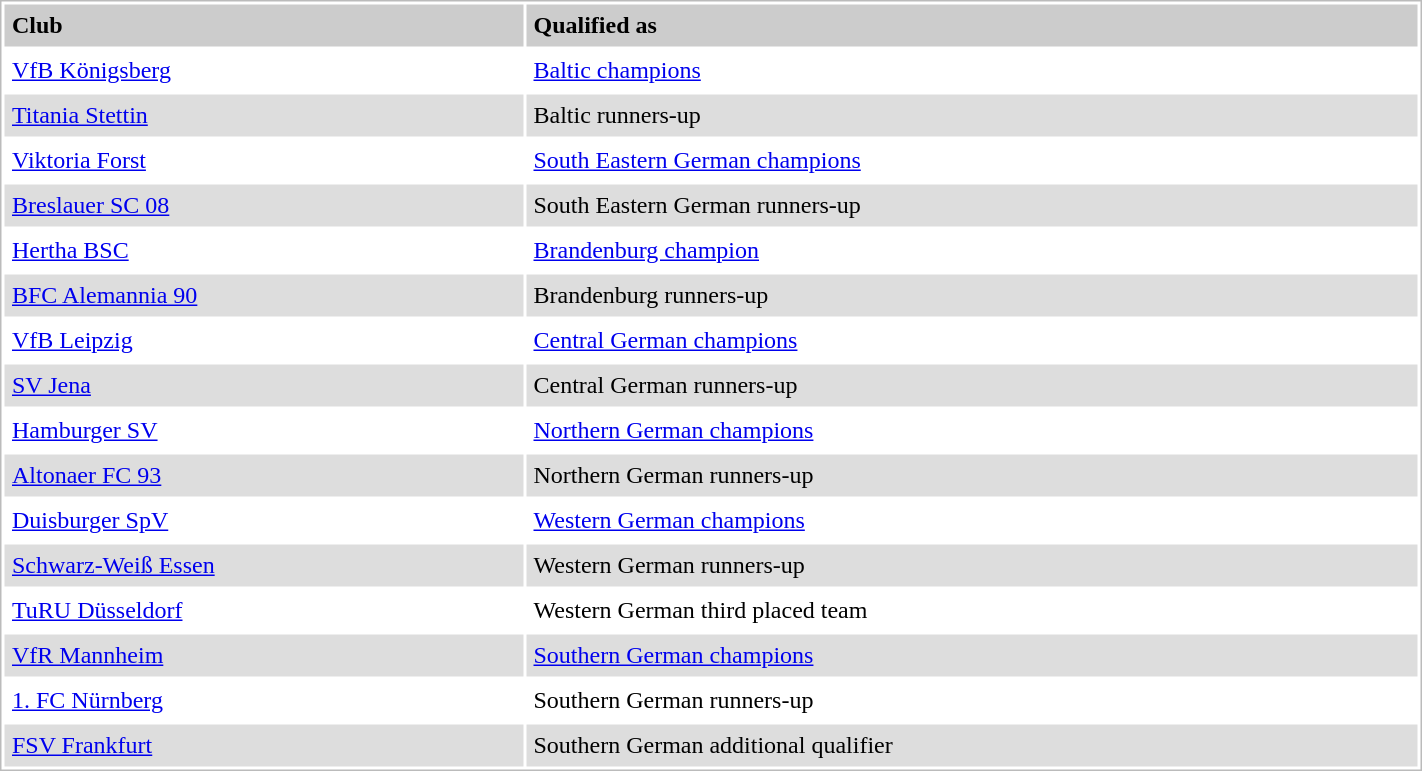<table style="border:1px solid #bbb;background:#fff;" cellpadding="5" cellspacing="2" width="75%">
<tr style="background:#ccc;font-weight:bold">
<td>Club</td>
<td>Qualified as</td>
</tr>
<tr>
<td><a href='#'>VfB Königsberg</a></td>
<td><a href='#'>Baltic champions</a></td>
</tr>
<tr style="background:#ddd">
<td><a href='#'>Titania Stettin</a></td>
<td>Baltic runners-up</td>
</tr>
<tr>
<td><a href='#'>Viktoria Forst</a></td>
<td><a href='#'>South Eastern German champions</a></td>
</tr>
<tr style="background:#ddd">
<td><a href='#'>Breslauer SC 08</a></td>
<td>South Eastern German runners-up</td>
</tr>
<tr>
<td><a href='#'>Hertha BSC</a></td>
<td><a href='#'>Brandenburg champion</a></td>
</tr>
<tr style="background:#ddd">
<td><a href='#'>BFC Alemannia 90</a></td>
<td>Brandenburg runners-up</td>
</tr>
<tr>
<td><a href='#'>VfB Leipzig</a></td>
<td><a href='#'>Central German champions</a></td>
</tr>
<tr style="background:#ddd">
<td><a href='#'>SV Jena</a></td>
<td>Central German runners-up</td>
</tr>
<tr>
<td><a href='#'>Hamburger SV</a></td>
<td><a href='#'>Northern German champions</a></td>
</tr>
<tr style="background:#ddd">
<td><a href='#'>Altonaer FC 93</a></td>
<td>Northern German runners-up</td>
</tr>
<tr>
<td><a href='#'>Duisburger SpV</a></td>
<td><a href='#'>Western German champions</a></td>
</tr>
<tr style="background:#ddd">
<td><a href='#'>Schwarz-Weiß Essen</a></td>
<td>Western German runners-up</td>
</tr>
<tr>
<td><a href='#'>TuRU Düsseldorf</a></td>
<td>Western German third placed team</td>
</tr>
<tr style="background:#ddd">
<td><a href='#'>VfR Mannheim</a></td>
<td><a href='#'>Southern German champions</a></td>
</tr>
<tr>
<td><a href='#'>1. FC Nürnberg</a></td>
<td>Southern German runners-up</td>
</tr>
<tr style="background:#ddd">
<td><a href='#'>FSV Frankfurt</a></td>
<td>Southern German additional qualifier</td>
</tr>
</table>
